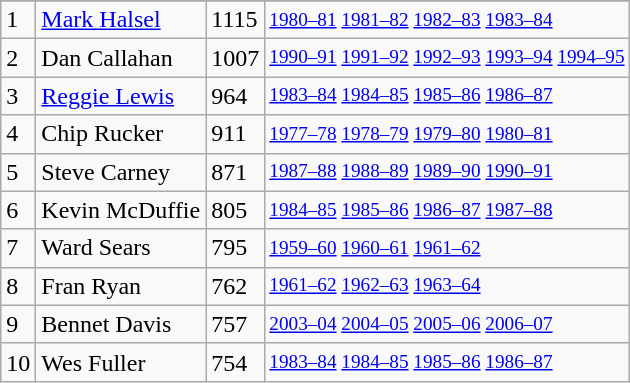<table class="wikitable">
<tr>
</tr>
<tr>
<td>1</td>
<td><a href='#'>Mark Halsel</a></td>
<td>1115</td>
<td style="font-size:80%;"><a href='#'>1980–81</a> <a href='#'>1981–82</a> <a href='#'>1982–83</a> <a href='#'>1983–84</a></td>
</tr>
<tr>
<td>2</td>
<td>Dan Callahan</td>
<td>1007</td>
<td style="font-size:80%;"><a href='#'>1990–91</a> <a href='#'>1991–92</a> <a href='#'>1992–93</a> <a href='#'>1993–94</a> <a href='#'>1994–95</a></td>
</tr>
<tr>
<td>3</td>
<td><a href='#'>Reggie Lewis</a></td>
<td>964</td>
<td style="font-size:80%;"><a href='#'>1983–84</a> <a href='#'>1984–85</a> <a href='#'>1985–86</a> <a href='#'>1986–87</a></td>
</tr>
<tr>
<td>4</td>
<td>Chip Rucker</td>
<td>911</td>
<td style="font-size:80%;"><a href='#'>1977–78</a> <a href='#'>1978–79</a> <a href='#'>1979–80</a> <a href='#'>1980–81</a></td>
</tr>
<tr>
<td>5</td>
<td>Steve Carney</td>
<td>871</td>
<td style="font-size:80%;"><a href='#'>1987–88</a> <a href='#'>1988–89</a> <a href='#'>1989–90</a> <a href='#'>1990–91</a></td>
</tr>
<tr>
<td>6</td>
<td>Kevin McDuffie</td>
<td>805</td>
<td style="font-size:80%;"><a href='#'>1984–85</a> <a href='#'>1985–86</a> <a href='#'>1986–87</a> <a href='#'>1987–88</a></td>
</tr>
<tr>
<td>7</td>
<td>Ward Sears</td>
<td>795</td>
<td style="font-size:80%;"><a href='#'>1959–60</a> <a href='#'>1960–61</a> <a href='#'>1961–62</a></td>
</tr>
<tr>
<td>8</td>
<td>Fran Ryan</td>
<td>762</td>
<td style="font-size:80%;"><a href='#'>1961–62</a> <a href='#'>1962–63</a> <a href='#'>1963–64</a></td>
</tr>
<tr>
<td>9</td>
<td>Bennet Davis</td>
<td>757</td>
<td style="font-size:80%;"><a href='#'>2003–04</a> <a href='#'>2004–05</a> <a href='#'>2005–06</a> <a href='#'>2006–07</a></td>
</tr>
<tr>
<td>10</td>
<td>Wes Fuller</td>
<td>754</td>
<td style="font-size:80%;"><a href='#'>1983–84</a> <a href='#'>1984–85</a> <a href='#'>1985–86</a> <a href='#'>1986–87</a></td>
</tr>
</table>
